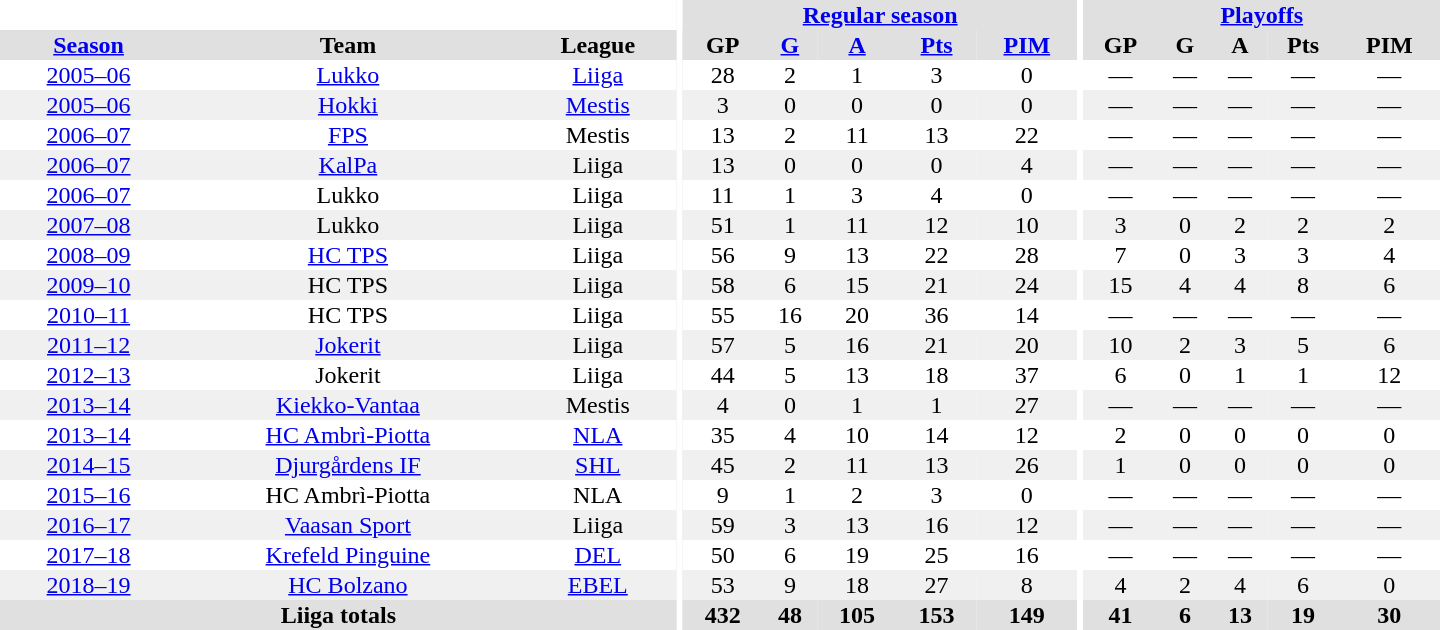<table border="0" cellpadding="1" cellspacing="0" style="text-align:center; width:60em">
<tr bgcolor="#e0e0e0">
<th colspan="3" bgcolor="#ffffff"></th>
<th rowspan="99" bgcolor="#ffffff"></th>
<th colspan="5"><a href='#'>Regular season</a></th>
<th rowspan="99" bgcolor="#ffffff"></th>
<th colspan="5"><a href='#'>Playoffs</a></th>
</tr>
<tr bgcolor="#e0e0e0">
<th><a href='#'>Season</a></th>
<th>Team</th>
<th>League</th>
<th>GP</th>
<th><a href='#'>G</a></th>
<th><a href='#'>A</a></th>
<th><a href='#'>Pts</a></th>
<th><a href='#'>PIM</a></th>
<th>GP</th>
<th>G</th>
<th>A</th>
<th>Pts</th>
<th>PIM</th>
</tr>
<tr>
<td><a href='#'>2005–06</a></td>
<td><a href='#'>Lukko</a></td>
<td><a href='#'>Liiga</a></td>
<td>28</td>
<td>2</td>
<td>1</td>
<td>3</td>
<td>0</td>
<td>—</td>
<td>—</td>
<td>—</td>
<td>—</td>
<td>—</td>
</tr>
<tr bgcolor="#f0f0f0">
<td><a href='#'>2005–06</a></td>
<td><a href='#'>Hokki</a></td>
<td><a href='#'>Mestis</a></td>
<td>3</td>
<td>0</td>
<td>0</td>
<td>0</td>
<td>0</td>
<td>—</td>
<td>—</td>
<td>—</td>
<td>—</td>
<td>—</td>
</tr>
<tr>
<td><a href='#'>2006–07</a></td>
<td><a href='#'>FPS</a></td>
<td>Mestis</td>
<td>13</td>
<td>2</td>
<td>11</td>
<td>13</td>
<td>22</td>
<td>—</td>
<td>—</td>
<td>—</td>
<td>—</td>
<td>—</td>
</tr>
<tr bgcolor="#f0f0f0">
<td><a href='#'>2006–07</a></td>
<td><a href='#'>KalPa</a></td>
<td>Liiga</td>
<td>13</td>
<td>0</td>
<td>0</td>
<td>0</td>
<td>4</td>
<td>—</td>
<td>—</td>
<td>—</td>
<td>—</td>
<td>—</td>
</tr>
<tr>
<td><a href='#'>2006–07</a></td>
<td>Lukko</td>
<td>Liiga</td>
<td>11</td>
<td>1</td>
<td>3</td>
<td>4</td>
<td>0</td>
<td>—</td>
<td>—</td>
<td>—</td>
<td>—</td>
<td>—</td>
</tr>
<tr bgcolor="#f0f0f0">
<td><a href='#'>2007–08</a></td>
<td>Lukko</td>
<td>Liiga</td>
<td>51</td>
<td>1</td>
<td>11</td>
<td>12</td>
<td>10</td>
<td>3</td>
<td>0</td>
<td>2</td>
<td>2</td>
<td>2</td>
</tr>
<tr>
<td><a href='#'>2008–09</a></td>
<td><a href='#'>HC TPS</a></td>
<td>Liiga</td>
<td>56</td>
<td>9</td>
<td>13</td>
<td>22</td>
<td>28</td>
<td>7</td>
<td>0</td>
<td>3</td>
<td>3</td>
<td>4</td>
</tr>
<tr bgcolor="#f0f0f0">
<td><a href='#'>2009–10</a></td>
<td>HC TPS</td>
<td>Liiga</td>
<td>58</td>
<td>6</td>
<td>15</td>
<td>21</td>
<td>24</td>
<td>15</td>
<td>4</td>
<td>4</td>
<td>8</td>
<td>6</td>
</tr>
<tr>
<td><a href='#'>2010–11</a></td>
<td>HC TPS</td>
<td>Liiga</td>
<td>55</td>
<td>16</td>
<td>20</td>
<td>36</td>
<td>14</td>
<td>—</td>
<td>—</td>
<td>—</td>
<td>—</td>
<td>—</td>
</tr>
<tr bgcolor="#f0f0f0">
<td><a href='#'>2011–12</a></td>
<td><a href='#'>Jokerit</a></td>
<td>Liiga</td>
<td>57</td>
<td>5</td>
<td>16</td>
<td>21</td>
<td>20</td>
<td>10</td>
<td>2</td>
<td>3</td>
<td>5</td>
<td>6</td>
</tr>
<tr>
<td><a href='#'>2012–13</a></td>
<td>Jokerit</td>
<td>Liiga</td>
<td>44</td>
<td>5</td>
<td>13</td>
<td>18</td>
<td>37</td>
<td>6</td>
<td>0</td>
<td>1</td>
<td>1</td>
<td>12</td>
</tr>
<tr bgcolor="#f0f0f0">
<td><a href='#'>2013–14</a></td>
<td><a href='#'>Kiekko-Vantaa</a></td>
<td>Mestis</td>
<td>4</td>
<td>0</td>
<td>1</td>
<td>1</td>
<td>27</td>
<td>—</td>
<td>—</td>
<td>—</td>
<td>—</td>
<td>—</td>
</tr>
<tr>
<td><a href='#'>2013–14</a></td>
<td><a href='#'>HC Ambrì-Piotta</a></td>
<td><a href='#'>NLA</a></td>
<td>35</td>
<td>4</td>
<td>10</td>
<td>14</td>
<td>12</td>
<td>2</td>
<td>0</td>
<td>0</td>
<td>0</td>
<td>0</td>
</tr>
<tr bgcolor="#f0f0f0">
<td><a href='#'>2014–15</a></td>
<td><a href='#'>Djurgårdens IF</a></td>
<td><a href='#'>SHL</a></td>
<td>45</td>
<td>2</td>
<td>11</td>
<td>13</td>
<td>26</td>
<td>1</td>
<td>0</td>
<td>0</td>
<td>0</td>
<td>0</td>
</tr>
<tr>
<td><a href='#'>2015–16</a></td>
<td>HC Ambrì-Piotta</td>
<td>NLA</td>
<td>9</td>
<td>1</td>
<td>2</td>
<td>3</td>
<td>0</td>
<td>—</td>
<td>—</td>
<td>—</td>
<td>—</td>
<td>—</td>
</tr>
<tr bgcolor="#f0f0f0">
<td><a href='#'>2016–17</a></td>
<td><a href='#'>Vaasan Sport</a></td>
<td>Liiga</td>
<td>59</td>
<td>3</td>
<td>13</td>
<td>16</td>
<td>12</td>
<td>—</td>
<td>—</td>
<td>—</td>
<td>—</td>
<td>—</td>
</tr>
<tr>
<td><a href='#'>2017–18</a></td>
<td><a href='#'>Krefeld Pinguine</a></td>
<td><a href='#'>DEL</a></td>
<td>50</td>
<td>6</td>
<td>19</td>
<td>25</td>
<td>16</td>
<td>—</td>
<td>—</td>
<td>—</td>
<td>—</td>
<td>—</td>
</tr>
<tr bgcolor="#f0f0f0">
<td><a href='#'>2018–19</a></td>
<td><a href='#'>HC Bolzano</a></td>
<td><a href='#'>EBEL</a></td>
<td>53</td>
<td>9</td>
<td>18</td>
<td>27</td>
<td>8</td>
<td>4</td>
<td>2</td>
<td>4</td>
<td>6</td>
<td>0</td>
</tr>
<tr>
</tr>
<tr ALIGN="center" bgcolor="#e0e0e0">
<th colspan="3">Liiga totals</th>
<th ALIGN="center">432</th>
<th ALIGN="center">48</th>
<th ALIGN="center">105</th>
<th ALIGN="center">153</th>
<th ALIGN="center">149</th>
<th ALIGN="center">41</th>
<th ALIGN="center">6</th>
<th ALIGN="center">13</th>
<th ALIGN="center">19</th>
<th ALIGN="center">30</th>
</tr>
</table>
